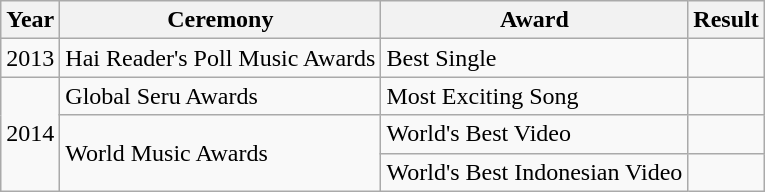<table class="wikitable">
<tr>
<th>Year</th>
<th>Ceremony</th>
<th>Award</th>
<th>Result</th>
</tr>
<tr>
<td>2013</td>
<td>Hai Reader's Poll Music Awards</td>
<td>Best Single</td>
<td></td>
</tr>
<tr>
<td rowspan="3">2014</td>
<td>Global Seru Awards</td>
<td>Most Exciting Song</td>
<td></td>
</tr>
<tr>
<td rowspan="2">World Music Awards</td>
<td>World's Best Video</td>
<td></td>
</tr>
<tr>
<td>World's Best Indonesian Video</td>
<td></td>
</tr>
</table>
